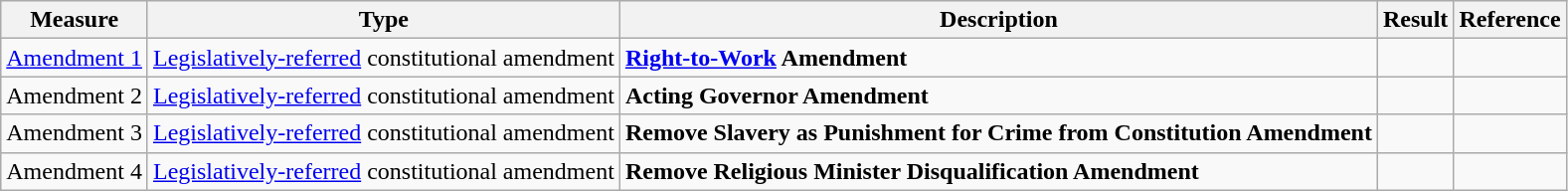<table class="wikitable">
<tr>
<th>Measure</th>
<th>Type</th>
<th>Description</th>
<th>Result</th>
<th>Reference</th>
</tr>
<tr>
<td><a href='#'>Amendment 1</a></td>
<td><a href='#'>Legislatively-referred</a> constitutional amendment</td>
<td><strong><a href='#'>Right-to-Work</a> Amendment</strong></td>
<td></td>
<td></td>
</tr>
<tr>
<td>Amendment 2</td>
<td><a href='#'>Legislatively-referred</a> constitutional amendment</td>
<td><strong>Acting Governor Amendment</strong></td>
<td></td>
<td></td>
</tr>
<tr>
<td>Amendment 3</td>
<td><a href='#'>Legislatively-referred</a> constitutional amendment</td>
<td><strong>Remove Slavery as Punishment for Crime from Constitution Amendment</strong></td>
<td></td>
<td></td>
</tr>
<tr>
<td>Amendment 4</td>
<td><a href='#'>Legislatively-referred</a> constitutional amendment</td>
<td><strong>Remove Religious Minister Disqualification Amendment</strong></td>
<td></td>
<td></td>
</tr>
</table>
